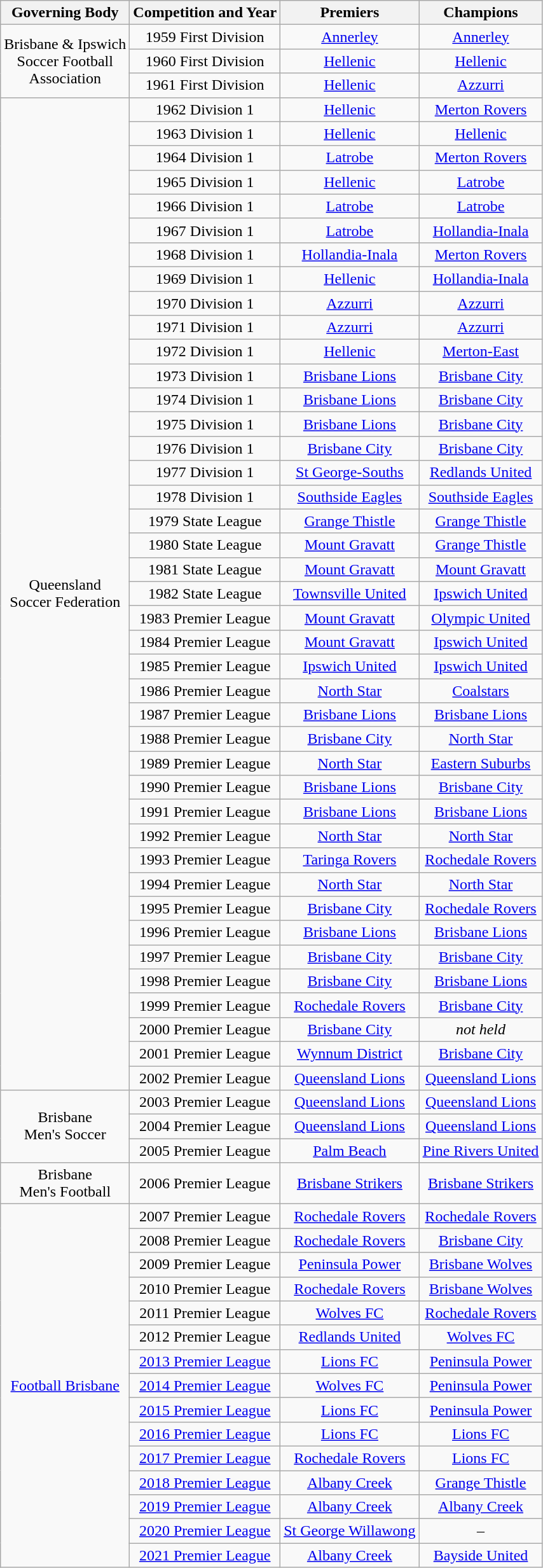<table class="wikitable" style="text-align:center">
<tr>
<th>Governing Body</th>
<th>Competition and Year</th>
<th>Premiers</th>
<th>Champions</th>
</tr>
<tr>
<td rowspan=3>Brisbane & Ipswich<br>Soccer Football<br>Association</td>
<td>1959 First Division</td>
<td><a href='#'>Annerley</a></td>
<td><a href='#'>Annerley</a></td>
</tr>
<tr>
<td>1960 First Division</td>
<td><a href='#'>Hellenic</a></td>
<td><a href='#'>Hellenic</a></td>
</tr>
<tr>
<td>1961 First Division</td>
<td><a href='#'>Hellenic</a></td>
<td><a href='#'>Azzurri</a></td>
</tr>
<tr>
<td rowspan=41>Queensland<br>Soccer Federation</td>
<td>1962 Division 1</td>
<td><a href='#'>Hellenic</a></td>
<td><a href='#'>Merton Rovers</a></td>
</tr>
<tr>
<td>1963 Division 1</td>
<td><a href='#'>Hellenic</a></td>
<td><a href='#'>Hellenic</a></td>
</tr>
<tr>
<td>1964 Division 1</td>
<td><a href='#'>Latrobe</a></td>
<td><a href='#'>Merton Rovers</a></td>
</tr>
<tr>
<td>1965 Division 1</td>
<td><a href='#'>Hellenic</a></td>
<td><a href='#'>Latrobe</a></td>
</tr>
<tr>
<td>1966 Division 1</td>
<td><a href='#'>Latrobe</a></td>
<td><a href='#'>Latrobe</a></td>
</tr>
<tr>
<td>1967 Division 1</td>
<td><a href='#'>Latrobe</a></td>
<td><a href='#'>Hollandia-Inala</a></td>
</tr>
<tr>
<td>1968 Division 1</td>
<td><a href='#'>Hollandia-Inala</a></td>
<td><a href='#'>Merton Rovers</a></td>
</tr>
<tr>
<td>1969 Division 1</td>
<td><a href='#'>Hellenic</a></td>
<td><a href='#'>Hollandia-Inala</a></td>
</tr>
<tr>
<td>1970 Division 1</td>
<td><a href='#'>Azzurri</a></td>
<td><a href='#'>Azzurri</a></td>
</tr>
<tr>
<td>1971 Division 1</td>
<td><a href='#'>Azzurri</a></td>
<td><a href='#'>Azzurri</a></td>
</tr>
<tr>
<td>1972 Division 1</td>
<td><a href='#'>Hellenic</a></td>
<td><a href='#'>Merton-East</a></td>
</tr>
<tr>
<td>1973 Division 1</td>
<td><a href='#'>Brisbane Lions</a></td>
<td><a href='#'>Brisbane City</a></td>
</tr>
<tr>
<td>1974 Division 1</td>
<td><a href='#'>Brisbane Lions</a></td>
<td><a href='#'>Brisbane City</a></td>
</tr>
<tr>
<td>1975 Division 1</td>
<td><a href='#'>Brisbane Lions</a></td>
<td><a href='#'>Brisbane City</a></td>
</tr>
<tr>
<td>1976 Division 1</td>
<td><a href='#'>Brisbane City</a></td>
<td><a href='#'>Brisbane City</a></td>
</tr>
<tr>
<td>1977 Division 1</td>
<td><a href='#'>St George-Souths</a></td>
<td><a href='#'>Redlands United</a></td>
</tr>
<tr>
<td>1978 Division 1</td>
<td><a href='#'>Southside Eagles</a></td>
<td><a href='#'>Southside Eagles</a></td>
</tr>
<tr>
<td>1979 State League</td>
<td><a href='#'>Grange Thistle</a></td>
<td><a href='#'>Grange Thistle</a></td>
</tr>
<tr>
<td>1980 State League</td>
<td><a href='#'>Mount Gravatt</a></td>
<td><a href='#'>Grange Thistle</a></td>
</tr>
<tr>
<td>1981 State League</td>
<td><a href='#'>Mount Gravatt</a></td>
<td><a href='#'>Mount Gravatt</a></td>
</tr>
<tr>
<td>1982 State League</td>
<td><a href='#'>Townsville United</a></td>
<td><a href='#'>Ipswich United</a></td>
</tr>
<tr>
<td>1983 Premier League</td>
<td><a href='#'>Mount Gravatt</a></td>
<td><a href='#'>Olympic United</a></td>
</tr>
<tr>
<td>1984 Premier League</td>
<td><a href='#'>Mount Gravatt</a></td>
<td><a href='#'>Ipswich United</a></td>
</tr>
<tr>
<td>1985 Premier League</td>
<td><a href='#'>Ipswich United</a></td>
<td><a href='#'>Ipswich United</a></td>
</tr>
<tr>
<td>1986 Premier League</td>
<td><a href='#'>North Star</a></td>
<td><a href='#'>Coalstars</a></td>
</tr>
<tr>
<td>1987 Premier League</td>
<td><a href='#'>Brisbane Lions</a></td>
<td><a href='#'>Brisbane Lions</a></td>
</tr>
<tr>
<td>1988 Premier League</td>
<td><a href='#'>Brisbane City</a></td>
<td><a href='#'>North Star</a></td>
</tr>
<tr>
<td>1989 Premier League</td>
<td><a href='#'>North Star</a></td>
<td><a href='#'>Eastern Suburbs</a></td>
</tr>
<tr>
<td>1990 Premier League</td>
<td><a href='#'>Brisbane Lions</a></td>
<td><a href='#'>Brisbane City</a></td>
</tr>
<tr>
<td>1991 Premier League</td>
<td><a href='#'>Brisbane Lions</a></td>
<td><a href='#'>Brisbane Lions</a></td>
</tr>
<tr>
<td>1992 Premier League</td>
<td><a href='#'>North Star</a></td>
<td><a href='#'>North Star</a></td>
</tr>
<tr>
<td>1993 Premier League</td>
<td><a href='#'>Taringa Rovers</a></td>
<td><a href='#'>Rochedale Rovers</a></td>
</tr>
<tr>
<td>1994 Premier League</td>
<td><a href='#'>North Star</a></td>
<td><a href='#'>North Star</a></td>
</tr>
<tr>
<td>1995 Premier League</td>
<td><a href='#'>Brisbane City</a></td>
<td><a href='#'>Rochedale Rovers</a></td>
</tr>
<tr>
<td>1996 Premier League</td>
<td><a href='#'>Brisbane Lions</a></td>
<td><a href='#'>Brisbane Lions</a></td>
</tr>
<tr>
<td>1997 Premier League</td>
<td><a href='#'>Brisbane City</a></td>
<td><a href='#'>Brisbane City</a></td>
</tr>
<tr>
<td>1998 Premier League</td>
<td><a href='#'>Brisbane City</a></td>
<td><a href='#'>Brisbane Lions</a></td>
</tr>
<tr>
<td>1999 Premier League</td>
<td><a href='#'>Rochedale Rovers</a></td>
<td><a href='#'>Brisbane City</a></td>
</tr>
<tr>
<td>2000 Premier League</td>
<td><a href='#'>Brisbane City</a></td>
<td><em>not held</em></td>
</tr>
<tr>
<td>2001 Premier League</td>
<td><a href='#'>Wynnum District</a></td>
<td><a href='#'>Brisbane City</a></td>
</tr>
<tr>
<td>2002 Premier League</td>
<td><a href='#'>Queensland Lions</a></td>
<td><a href='#'>Queensland Lions</a></td>
</tr>
<tr>
<td rowspan=3>Brisbane<br>Men's Soccer</td>
<td>2003 Premier League</td>
<td><a href='#'>Queensland Lions</a></td>
<td><a href='#'>Queensland Lions</a></td>
</tr>
<tr>
<td>2004 Premier League</td>
<td><a href='#'>Queensland Lions</a></td>
<td><a href='#'>Queensland Lions</a></td>
</tr>
<tr>
<td>2005 Premier League</td>
<td><a href='#'>Palm Beach</a></td>
<td><a href='#'>Pine Rivers United</a></td>
</tr>
<tr>
<td>Brisbane<br>Men's Football</td>
<td>2006 Premier League</td>
<td><a href='#'>Brisbane Strikers</a></td>
<td><a href='#'>Brisbane Strikers</a></td>
</tr>
<tr>
<td rowspan=17><a href='#'>Football Brisbane</a></td>
<td>2007 Premier League</td>
<td><a href='#'>Rochedale Rovers</a></td>
<td><a href='#'>Rochedale Rovers</a></td>
</tr>
<tr>
<td>2008 Premier League</td>
<td><a href='#'>Rochedale Rovers</a></td>
<td><a href='#'>Brisbane City</a></td>
</tr>
<tr>
<td>2009 Premier League</td>
<td><a href='#'>Peninsula Power</a></td>
<td><a href='#'>Brisbane Wolves</a></td>
</tr>
<tr>
<td>2010 Premier League</td>
<td><a href='#'>Rochedale Rovers</a></td>
<td><a href='#'>Brisbane Wolves</a></td>
</tr>
<tr>
<td>2011 Premier League</td>
<td><a href='#'>Wolves FC</a></td>
<td><a href='#'>Rochedale Rovers</a></td>
</tr>
<tr>
<td>2012 Premier League</td>
<td><a href='#'>Redlands United</a></td>
<td><a href='#'>Wolves FC</a></td>
</tr>
<tr>
<td><a href='#'>2013 Premier League</a></td>
<td><a href='#'>Lions FC</a></td>
<td><a href='#'>Peninsula Power</a></td>
</tr>
<tr>
<td><a href='#'>2014 Premier League</a></td>
<td><a href='#'>Wolves FC</a></td>
<td><a href='#'>Peninsula Power</a></td>
</tr>
<tr>
<td><a href='#'>2015 Premier League</a></td>
<td><a href='#'>Lions FC</a></td>
<td><a href='#'>Peninsula Power</a></td>
</tr>
<tr>
<td><a href='#'>2016 Premier League</a></td>
<td><a href='#'>Lions FC</a></td>
<td><a href='#'>Lions FC</a></td>
</tr>
<tr>
<td><a href='#'>2017 Premier League</a></td>
<td><a href='#'>Rochedale Rovers</a></td>
<td><a href='#'>Lions FC</a></td>
</tr>
<tr>
<td><a href='#'>2018 Premier League</a></td>
<td><a href='#'>Albany Creek</a></td>
<td><a href='#'>Grange Thistle</a></td>
</tr>
<tr>
<td><a href='#'>2019 Premier League</a></td>
<td><a href='#'>Albany Creek</a></td>
<td><a href='#'>Albany Creek</a></td>
</tr>
<tr>
<td><a href='#'>2020 Premier League</a></td>
<td><a href='#'>St George Willawong</a></td>
<td>–</td>
</tr>
<tr>
<td><a href='#'>2021 Premier League</a></td>
<td><a href='#'>Albany Creek</a></td>
<td><a href='#'>Bayside United</a></td>
</tr>
</table>
